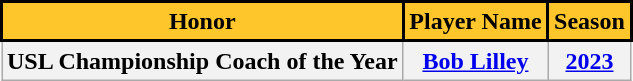<table class="wikitable">
<tr>
<th style="background:#FFC62C; color:black; border:2px solid #000;" scope="col">Honor</th>
<th style="background:#FFC62C; color:black; border:2px solid #000;" scope="col">Player Name</th>
<th style="background:#FFC62C; color:black; border:2px solid #000;" scope="col">Season</th>
</tr>
<tr>
<th><strong>USL Championship Coach of the Year</strong></th>
<th><a href='#'>Bob Lilley</a></th>
<th><a href='#'>2023</a></th>
</tr>
</table>
